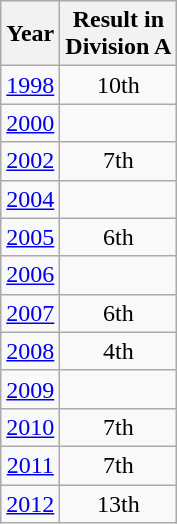<table class="wikitable" style="text-align:center">
<tr>
<th>Year</th>
<th>Result in<br>Division A</th>
</tr>
<tr>
<td><a href='#'>1998</a></td>
<td>10th</td>
</tr>
<tr>
<td><a href='#'>2000</a></td>
<td></td>
</tr>
<tr>
<td><a href='#'>2002</a></td>
<td>7th</td>
</tr>
<tr>
<td><a href='#'>2004</a></td>
<td></td>
</tr>
<tr>
<td><a href='#'>2005</a></td>
<td>6th</td>
</tr>
<tr>
<td><a href='#'>2006</a></td>
<td></td>
</tr>
<tr>
<td><a href='#'>2007</a></td>
<td>6th</td>
</tr>
<tr>
<td><a href='#'>2008</a></td>
<td>4th</td>
</tr>
<tr>
<td><a href='#'>2009</a></td>
<td></td>
</tr>
<tr>
<td><a href='#'>2010</a></td>
<td>7th</td>
</tr>
<tr>
<td><a href='#'>2011</a></td>
<td>7th</td>
</tr>
<tr>
<td><a href='#'>2012</a></td>
<td>13th</td>
</tr>
</table>
